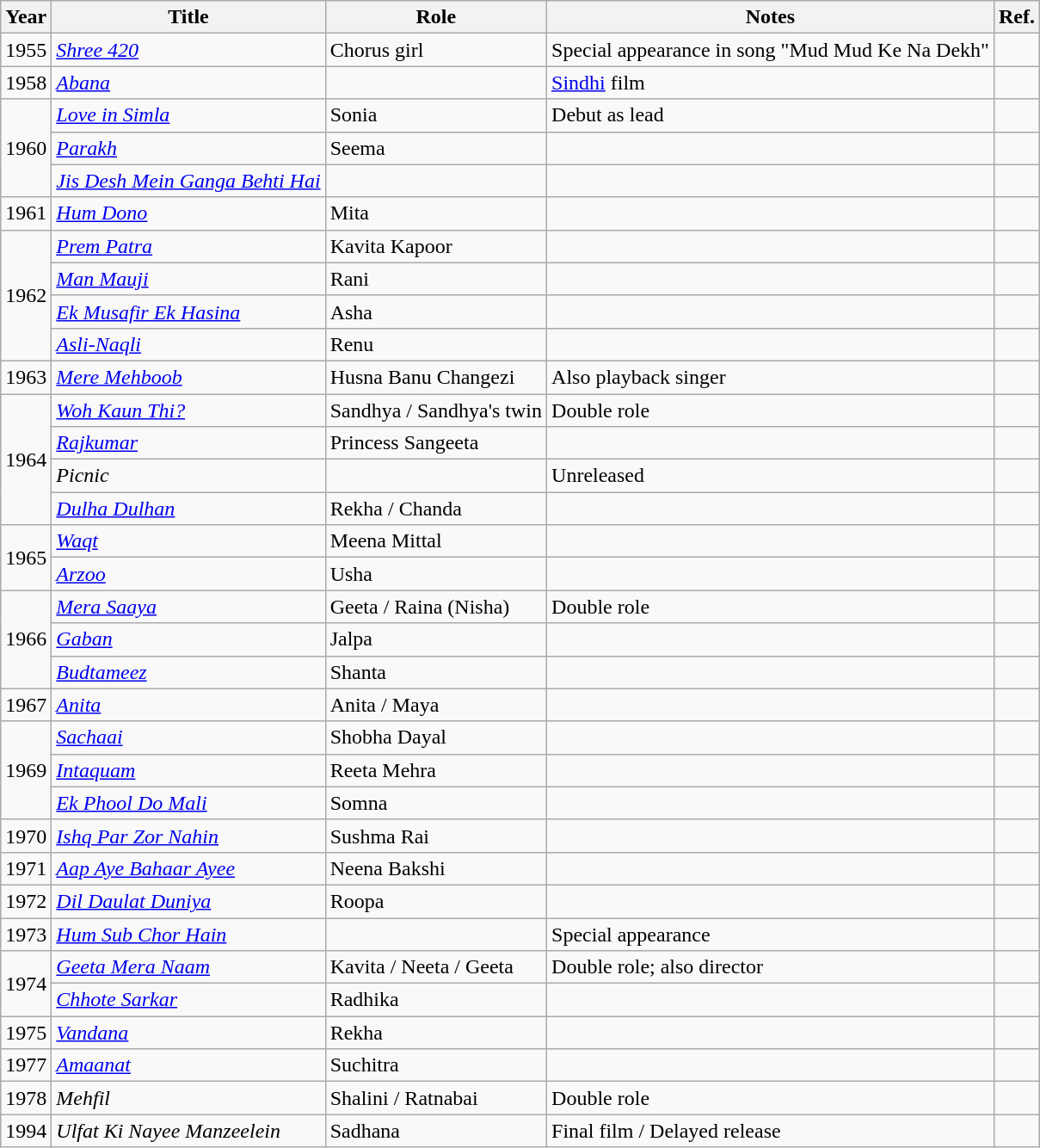<table class="sortable wikitable">
<tr>
<th>Year</th>
<th>Title</th>
<th>Role</th>
<th class="unsortable">Notes</th>
<th class="unsortable">Ref.</th>
</tr>
<tr>
<td>1955</td>
<td><em><a href='#'>Shree 420</a></em></td>
<td>Chorus girl</td>
<td>Special appearance in song "Mud Mud Ke Na Dekh"</td>
<td></td>
</tr>
<tr>
<td>1958</td>
<td><em><a href='#'>Abana</a></em></td>
<td></td>
<td><a href='#'>Sindhi</a> film</td>
<td></td>
</tr>
<tr>
<td rowspan="3">1960</td>
<td><em><a href='#'>Love in Simla</a></em></td>
<td>Sonia</td>
<td>Debut as lead</td>
<td></td>
</tr>
<tr>
<td><em><a href='#'>Parakh</a></em></td>
<td>Seema</td>
<td></td>
<td></td>
</tr>
<tr>
<td><em><a href='#'>Jis Desh Mein Ganga Behti Hai</a></em></td>
<td></td>
<td></td>
<td></td>
</tr>
<tr>
<td>1961</td>
<td><em><a href='#'>Hum Dono</a></em></td>
<td>Mita</td>
<td></td>
<td></td>
</tr>
<tr>
<td rowspan="4">1962</td>
<td><em><a href='#'>Prem Patra</a></em></td>
<td>Kavita Kapoor</td>
<td></td>
<td></td>
</tr>
<tr>
<td><em><a href='#'>Man Mauji</a></em></td>
<td>Rani</td>
<td></td>
<td></td>
</tr>
<tr>
<td><em><a href='#'>Ek Musafir Ek Hasina</a></em></td>
<td>Asha</td>
<td></td>
<td></td>
</tr>
<tr>
<td><em><a href='#'>Asli-Naqli</a></em></td>
<td>Renu</td>
<td></td>
<td></td>
</tr>
<tr>
<td>1963</td>
<td><em><a href='#'>Mere Mehboob</a></em></td>
<td>Husna Banu Changezi</td>
<td>Also playback singer</td>
<td></td>
</tr>
<tr>
<td rowspan="4">1964</td>
<td><em><a href='#'>Woh Kaun Thi?</a></em></td>
<td>Sandhya / Sandhya's twin</td>
<td>Double role</td>
<td></td>
</tr>
<tr>
<td><em><a href='#'>Rajkumar</a></em></td>
<td>Princess Sangeeta</td>
<td></td>
<td></td>
</tr>
<tr>
<td><em>Picnic</em></td>
<td></td>
<td>Unreleased</td>
<td></td>
</tr>
<tr>
<td><em><a href='#'>Dulha Dulhan</a></em></td>
<td>Rekha / Chanda</td>
<td></td>
<td></td>
</tr>
<tr>
<td rowspan="2">1965</td>
<td><a href='#'><em>Waqt</em></a></td>
<td>Meena Mittal</td>
<td></td>
<td></td>
</tr>
<tr>
<td><a href='#'><em>Arzoo</em></a></td>
<td>Usha</td>
<td></td>
<td></td>
</tr>
<tr>
<td rowspan="3">1966</td>
<td><em><a href='#'>Mera Saaya</a></em></td>
<td>Geeta / Raina (Nisha)</td>
<td>Double role</td>
<td></td>
</tr>
<tr>
<td><a href='#'><em>Gaban</em></a></td>
<td>Jalpa</td>
<td></td>
<td></td>
</tr>
<tr>
<td><em><a href='#'>Budtameez</a></em></td>
<td>Shanta</td>
<td></td>
<td></td>
</tr>
<tr>
<td>1967</td>
<td><em><a href='#'>Anita</a></em></td>
<td>Anita / Maya</td>
<td></td>
<td></td>
</tr>
<tr>
<td rowspan="3">1969</td>
<td><em><a href='#'>Sachaai</a></em></td>
<td>Shobha Dayal</td>
<td></td>
<td></td>
</tr>
<tr>
<td><em><a href='#'>Intaquam</a></em></td>
<td>Reeta Mehra</td>
<td></td>
<td></td>
</tr>
<tr>
<td><em><a href='#'>Ek Phool Do Mali</a></em></td>
<td>Somna</td>
<td></td>
<td></td>
</tr>
<tr>
<td>1970</td>
<td><em><a href='#'>Ishq Par Zor Nahin</a></em></td>
<td>Sushma Rai</td>
<td></td>
<td></td>
</tr>
<tr>
<td>1971</td>
<td><em><a href='#'>Aap Aye Bahaar Ayee</a></em></td>
<td>Neena Bakshi</td>
<td></td>
<td></td>
</tr>
<tr>
<td>1972</td>
<td><em><a href='#'>Dil Daulat Duniya</a></em></td>
<td>Roopa</td>
<td></td>
<td></td>
</tr>
<tr>
<td>1973</td>
<td><em><a href='#'>Hum Sub Chor Hain</a></em></td>
<td></td>
<td>Special appearance</td>
<td></td>
</tr>
<tr>
<td rowspan="2">1974</td>
<td><em><a href='#'>Geeta Mera Naam</a></em></td>
<td>Kavita / Neeta / Geeta</td>
<td>Double role; also director</td>
<td></td>
</tr>
<tr>
<td><a href='#'><em>Chhote Sarkar</em></a></td>
<td>Radhika</td>
<td></td>
<td></td>
</tr>
<tr>
<td>1975</td>
<td><em><a href='#'>Vandana</a></em></td>
<td>Rekha</td>
<td></td>
<td></td>
</tr>
<tr>
<td>1977</td>
<td><em><a href='#'>Amaanat</a></em></td>
<td>Suchitra</td>
<td></td>
<td></td>
</tr>
<tr>
<td>1978</td>
<td><em>Mehfil</em></td>
<td>Shalini / Ratnabai</td>
<td>Double role</td>
<td></td>
</tr>
<tr>
<td>1994</td>
<td><em>Ulfat Ki Nayee Manzeelein</em></td>
<td>Sadhana</td>
<td>Final film / Delayed release</td>
<td></td>
</tr>
</table>
